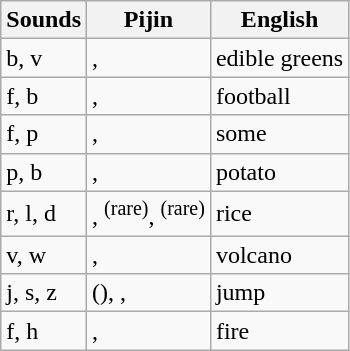<table class="wikitable">
<tr>
<th>Sounds</th>
<th>Pijin</th>
<th>English</th>
</tr>
<tr>
<td>b, v</td>
<td>, </td>
<td>edible greens</td>
</tr>
<tr>
<td>f, b</td>
<td>, </td>
<td>football</td>
</tr>
<tr>
<td>f, p</td>
<td>, </td>
<td>some</td>
</tr>
<tr>
<td>p, b</td>
<td>, </td>
<td>potato</td>
</tr>
<tr>
<td>r, l, d</td>
<td>, <sup>(rare)</sup>, <sup>(rare)</sup></td>
<td>rice</td>
</tr>
<tr>
<td>v, w</td>
<td>, </td>
<td>volcano</td>
</tr>
<tr>
<td>j, s, z</td>
<td> (), , </td>
<td>jump</td>
</tr>
<tr>
<td>f, h</td>
<td>, </td>
<td>fire</td>
</tr>
</table>
